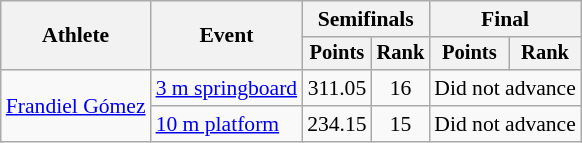<table class="wikitable" style="font-size:90%">
<tr>
<th rowspan=2>Athlete</th>
<th rowspan=2>Event</th>
<th colspan=2>Semifinals</th>
<th colspan=2>Final</th>
</tr>
<tr style="font-size:95%">
<th>Points</th>
<th>Rank</th>
<th>Points</th>
<th>Rank</th>
</tr>
<tr align=center>
<td align=left rowspan=2><a href='#'>Frandiel Gómez</a></td>
<td align=left><a href='#'>3 m springboard</a></td>
<td>311.05</td>
<td>16</td>
<td colspan=2>Did not advance</td>
</tr>
<tr align=center>
<td align=left><a href='#'>10 m platform</a></td>
<td>234.15</td>
<td>15</td>
<td colspan=2>Did not advance</td>
</tr>
</table>
